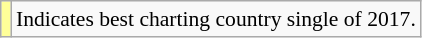<table class="wikitable" style="font-size:90%;">
<tr>
<td style="background-color:#FFFF99"></td>
<td>Indicates best charting country single of 2017.</td>
</tr>
</table>
